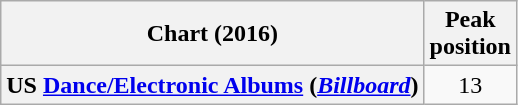<table class="wikitable sortable plainrowheaders" style="text-align:center">
<tr>
<th scope="col">Chart (2016)</th>
<th scope="col">Peak<br> position</th>
</tr>
<tr>
<th scope="row">US <a href='#'>Dance/Electronic Albums</a> (<em><a href='#'>Billboard</a></em>)</th>
<td>13</td>
</tr>
</table>
